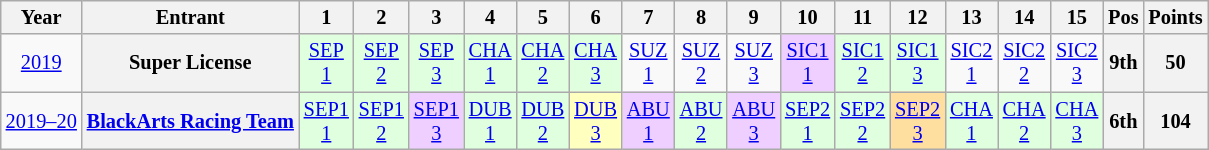<table class="wikitable" style="text-align:center; font-size:85%">
<tr>
<th>Year</th>
<th>Entrant</th>
<th>1</th>
<th>2</th>
<th>3</th>
<th>4</th>
<th>5</th>
<th>6</th>
<th>7</th>
<th>8</th>
<th>9</th>
<th>10</th>
<th>11</th>
<th>12</th>
<th>13</th>
<th>14</th>
<th>15</th>
<th>Pos</th>
<th>Points</th>
</tr>
<tr>
<td><a href='#'>2019</a></td>
<th>Super License</th>
<td style="background:#DFFFDF;"><a href='#'>SEP<br>1</a><br></td>
<td style="background:#DFFFDF;"><a href='#'>SEP<br>2</a><br></td>
<td style="background:#DFFFDF;"><a href='#'>SEP<br>3</a><br></td>
<td style="background:#DFFFDF;"><a href='#'>CHA<br>1</a><br></td>
<td style="background:#DFFFDF;"><a href='#'>CHA<br>2</a><br></td>
<td style="background:#DFFFDF;"><a href='#'>CHA<br>3</a><br></td>
<td><a href='#'>SUZ<br>1</a></td>
<td><a href='#'>SUZ<br>2</a></td>
<td><a href='#'>SUZ<br>3</a></td>
<td style="background:#EFCFFF;"><a href='#'>SIC1<br>1</a><br></td>
<td style="background:#DFFFDF;"><a href='#'>SIC1<br>2</a><br></td>
<td style="background:#DFFFDF;"><a href='#'>SIC1<br>3</a><br></td>
<td><a href='#'>SIC2<br>1</a></td>
<td><a href='#'>SIC2<br>2</a></td>
<td><a href='#'>SIC2<br>3</a></td>
<th>9th</th>
<th>50</th>
</tr>
<tr>
<td><a href='#'>2019–20</a></td>
<th><a href='#'>BlackArts Racing Team</a></th>
<td style="background:#DFFFDF;"><a href='#'>SEP1<br>1</a><br></td>
<td style="background:#DFFFDF;"><a href='#'>SEP1<br>2</a><br></td>
<td style="background:#EFCFFF;"><a href='#'>SEP1<br>3</a><br></td>
<td style="background:#DFFFDF;"><a href='#'>DUB<br>1</a><br></td>
<td style="background:#DFFFDF;"><a href='#'>DUB<br>2</a><br></td>
<td style="background:#FFFFBF;"><a href='#'>DUB<br>3</a><br></td>
<td style="background:#EFCFFF;"><a href='#'>ABU<br>1</a><br></td>
<td style="background:#DFFFDF;"><a href='#'>ABU<br>2</a><br></td>
<td style="background:#EFCFFF;"><a href='#'>ABU<br>3</a><br></td>
<td style="background:#DFFFDF"><a href='#'>SEP2<br>1</a><br></td>
<td style="background:#DFFFDF"><a href='#'>SEP2<br>2</a><br></td>
<td style="background:#FFDF9F"><a href='#'>SEP2<br>3</a><br></td>
<td style="background:#DFFFDF"><a href='#'>CHA<br>1</a><br></td>
<td style="background:#DFFFDF"><a href='#'>CHA<br>2</a><br></td>
<td style="background:#DFFFDF"><a href='#'>CHA<br>3</a><br></td>
<th>6th</th>
<th>104</th>
</tr>
</table>
